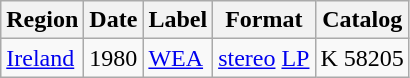<table class="wikitable">
<tr>
<th>Region</th>
<th>Date</th>
<th>Label</th>
<th>Format</th>
<th>Catalog</th>
</tr>
<tr>
<td rowspan="1"><a href='#'>Ireland</a></td>
<td rowspan="1">1980</td>
<td rowspan="1"><a href='#'>WEA</a></td>
<td><a href='#'>stereo</a> <a href='#'>LP</a></td>
<td>K 58205</td>
</tr>
</table>
